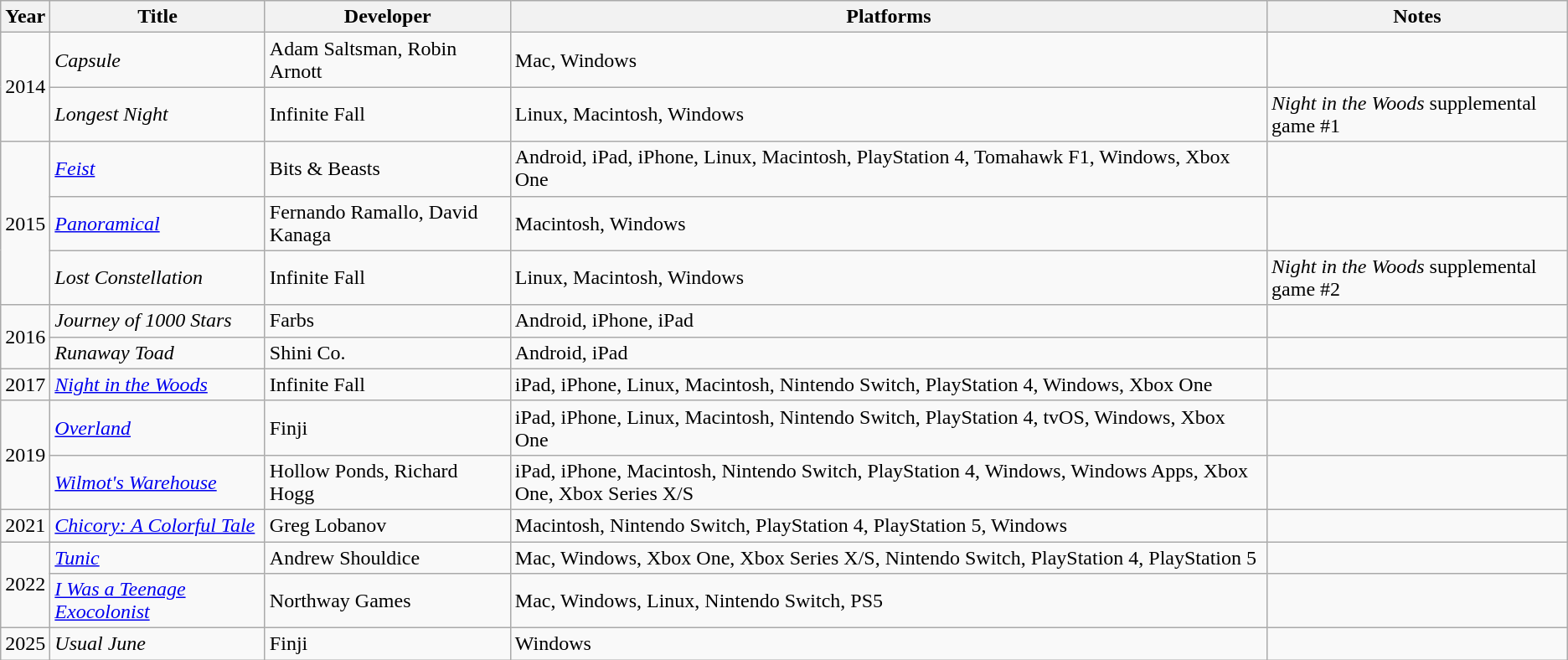<table class="wikitable">
<tr>
<th>Year</th>
<th>Title</th>
<th>Developer</th>
<th>Platforms</th>
<th>Notes</th>
</tr>
<tr>
<td rowspan="2">2014</td>
<td><em>Capsule</em></td>
<td>Adam Saltsman, Robin Arnott</td>
<td>Mac, Windows</td>
<td></td>
</tr>
<tr>
<td><em>Longest Night</em></td>
<td>Infinite Fall</td>
<td>Linux, Macintosh, Windows</td>
<td><em>Night in the Woods</em> supplemental game #1</td>
</tr>
<tr>
<td rowspan="3">2015</td>
<td><a href='#'><em>Feist</em></a></td>
<td>Bits & Beasts</td>
<td>Android, iPad, iPhone, Linux, Macintosh, PlayStation 4, Tomahawk F1, Windows, Xbox One</td>
<td></td>
</tr>
<tr>
<td><em><a href='#'>Panoramical</a></em></td>
<td>Fernando Ramallo, David Kanaga</td>
<td>Macintosh, Windows</td>
<td></td>
</tr>
<tr>
<td><em>Lost Constellation</em></td>
<td>Infinite Fall</td>
<td>Linux, Macintosh, Windows</td>
<td><em>Night in the Woods</em> supplemental game #2</td>
</tr>
<tr>
<td rowspan="2">2016</td>
<td><em>Journey of 1000 Stars</em></td>
<td>Farbs</td>
<td>Android, iPhone, iPad</td>
<td></td>
</tr>
<tr>
<td><em>Runaway Toad</em></td>
<td>Shini Co.</td>
<td>Android, iPad</td>
<td></td>
</tr>
<tr>
<td>2017</td>
<td><em><a href='#'>Night in the Woods</a></em></td>
<td>Infinite Fall</td>
<td>iPad, iPhone, Linux, Macintosh, Nintendo Switch, PlayStation 4, Windows, Xbox One</td>
<td></td>
</tr>
<tr>
<td rowspan="2">2019</td>
<td><em><a href='#'>Overland</a></em></td>
<td>Finji</td>
<td>iPad, iPhone, Linux, Macintosh, Nintendo Switch, PlayStation 4, tvOS, Windows, Xbox One</td>
<td></td>
</tr>
<tr>
<td><em><a href='#'>Wilmot's Warehouse</a></em></td>
<td>Hollow Ponds, Richard Hogg</td>
<td>iPad, iPhone, Macintosh, Nintendo Switch, PlayStation 4, Windows, Windows Apps, Xbox One, Xbox Series X/S</td>
<td></td>
</tr>
<tr>
<td>2021</td>
<td><em><a href='#'>Chicory: A Colorful Tale</a></em></td>
<td>Greg Lobanov</td>
<td>Macintosh, Nintendo Switch, PlayStation 4, PlayStation 5, Windows</td>
<td></td>
</tr>
<tr>
<td rowspan="2">2022</td>
<td><em><a href='#'>Tunic</a></em></td>
<td>Andrew Shouldice</td>
<td>Mac, Windows, Xbox One, Xbox Series X/S, Nintendo Switch, PlayStation 4, PlayStation 5</td>
<td></td>
</tr>
<tr>
<td><em><a href='#'>I Was a Teenage Exocolonist</a></em></td>
<td>Northway Games</td>
<td>Mac, Windows, Linux, Nintendo Switch, PS5</td>
<td></td>
</tr>
<tr>
<td>2025</td>
<td><em>Usual June</em></td>
<td>Finji</td>
<td>Windows</td>
<td></td>
</tr>
</table>
